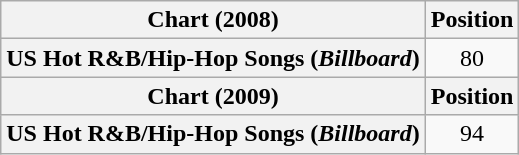<table class="wikitable plainrowheaders" style="text-align:center;">
<tr>
<th scope="col">Chart (2008)</th>
<th scope="col">Position</th>
</tr>
<tr>
<th scope="row">US Hot R&B/Hip-Hop Songs (<em>Billboard</em>)</th>
<td>80</td>
</tr>
<tr>
<th scope="col">Chart (2009)</th>
<th scope="col">Position</th>
</tr>
<tr>
<th scope="row">US Hot R&B/Hip-Hop Songs (<em>Billboard</em>)</th>
<td>94</td>
</tr>
</table>
